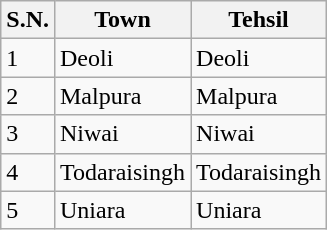<table class="wikitable">
<tr>
<th>S.N.</th>
<th>Town</th>
<th>Tehsil</th>
</tr>
<tr>
<td>1</td>
<td>Deoli</td>
<td>Deoli</td>
</tr>
<tr>
<td>2</td>
<td>Malpura</td>
<td>Malpura</td>
</tr>
<tr>
<td>3</td>
<td>Niwai</td>
<td>Niwai</td>
</tr>
<tr>
<td>4</td>
<td>Todaraisingh</td>
<td>Todaraisingh</td>
</tr>
<tr>
<td>5</td>
<td>Uniara</td>
<td>Uniara</td>
</tr>
</table>
